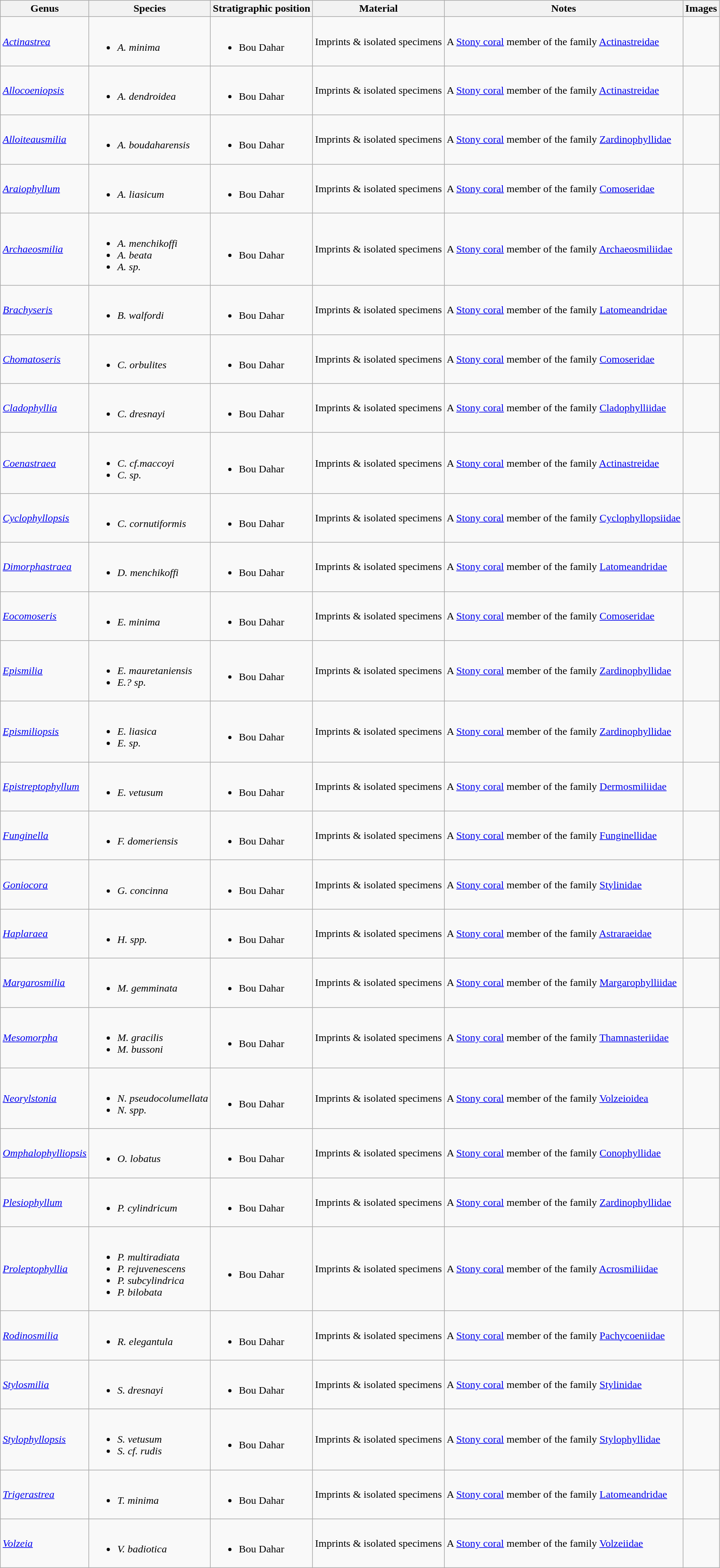<table class="wikitable">
<tr>
<th>Genus</th>
<th>Species</th>
<th>Stratigraphic position</th>
<th>Material</th>
<th>Notes</th>
<th>Images</th>
</tr>
<tr>
<td><em><a href='#'>Actinastrea</a></em></td>
<td><br><ul><li><em>A. minima</em></li></ul></td>
<td><br><ul><li>Bou Dahar</li></ul></td>
<td>Imprints & isolated specimens</td>
<td>A <a href='#'>Stony coral</a> member of the family <a href='#'>Actinastreidae</a></td>
<td></td>
</tr>
<tr>
<td><em><a href='#'>Allocoeniopsis</a></em></td>
<td><br><ul><li><em>A. dendroidea</em></li></ul></td>
<td><br><ul><li>Bou Dahar</li></ul></td>
<td>Imprints & isolated specimens</td>
<td>A  <a href='#'>Stony coral</a> member of the family <a href='#'>Actinastreidae</a></td>
<td></td>
</tr>
<tr>
<td><em><a href='#'>Alloiteausmilia</a></em></td>
<td><br><ul><li><em>A. boudaharensis</em></li></ul></td>
<td><br><ul><li>Bou Dahar</li></ul></td>
<td>Imprints & isolated specimens</td>
<td>A  <a href='#'>Stony coral</a> member of the family <a href='#'>Zardinophyllidae</a></td>
<td></td>
</tr>
<tr>
<td><em><a href='#'>Araiophyllum</a></em></td>
<td><br><ul><li><em>A. liasicum</em></li></ul></td>
<td><br><ul><li>Bou Dahar</li></ul></td>
<td>Imprints & isolated specimens</td>
<td>A  <a href='#'>Stony coral</a> member of the family <a href='#'>Comoseridae</a></td>
<td></td>
</tr>
<tr>
<td><em><a href='#'>Archaeosmilia</a></em></td>
<td><br><ul><li><em>A. menchikoffi</em></li><li><em>A. beata</em></li><li><em>A. sp.</em></li></ul></td>
<td><br><ul><li>Bou Dahar</li></ul></td>
<td>Imprints & isolated specimens</td>
<td>A  <a href='#'>Stony coral</a> member of the family <a href='#'>Archaeosmiliidae</a></td>
<td></td>
</tr>
<tr>
<td><em><a href='#'>Brachyseris</a></em></td>
<td><br><ul><li><em>B. walfordi</em></li></ul></td>
<td><br><ul><li>Bou Dahar</li></ul></td>
<td>Imprints & isolated specimens</td>
<td>A  <a href='#'>Stony coral</a> member of the family <a href='#'>Latomeandridae</a></td>
<td></td>
</tr>
<tr>
<td><em><a href='#'>Chomatoseris</a></em></td>
<td><br><ul><li><em>C. orbulites</em></li></ul></td>
<td><br><ul><li>Bou Dahar</li></ul></td>
<td>Imprints & isolated specimens</td>
<td>A  <a href='#'>Stony coral</a> member of the family <a href='#'>Comoseridae</a></td>
<td></td>
</tr>
<tr>
<td><a href='#'><em>Cladophyllia</em></a></td>
<td><br><ul><li><em>C. dresnayi</em></li></ul></td>
<td><br><ul><li>Bou Dahar</li></ul></td>
<td>Imprints & isolated specimens</td>
<td>A  <a href='#'>Stony coral</a> member of the family <a href='#'>Cladophylliidae</a></td>
<td></td>
</tr>
<tr>
<td><em><a href='#'>Coenastraea</a></em></td>
<td><br><ul><li><em>C. cf.maccoyi</em></li><li><em>C. sp.</em></li></ul></td>
<td><br><ul><li>Bou Dahar</li></ul></td>
<td>Imprints & isolated specimens</td>
<td>A  <a href='#'>Stony coral</a> member of the family <a href='#'>Actinastreidae</a></td>
<td></td>
</tr>
<tr>
<td><em><a href='#'>Cyclophyllopsis</a></em></td>
<td><br><ul><li><em>C. cornutiformis</em></li></ul></td>
<td><br><ul><li>Bou Dahar</li></ul></td>
<td>Imprints & isolated specimens</td>
<td>A  <a href='#'>Stony coral</a> member of the family <a href='#'>Cyclophyllopsiidae</a></td>
<td></td>
</tr>
<tr>
<td><em><a href='#'>Dimorphastraea</a></em></td>
<td><br><ul><li><em>D. menchikoffi</em></li></ul></td>
<td><br><ul><li>Bou Dahar</li></ul></td>
<td>Imprints & isolated specimens</td>
<td>A  <a href='#'>Stony coral</a> member of the family <a href='#'>Latomeandridae</a></td>
<td></td>
</tr>
<tr>
<td><em><a href='#'>Eocomoseris</a></em></td>
<td><br><ul><li><em>E. minima</em></li></ul></td>
<td><br><ul><li>Bou Dahar</li></ul></td>
<td>Imprints & isolated specimens</td>
<td>A  <a href='#'>Stony coral</a> member of the family <a href='#'>Comoseridae</a></td>
<td></td>
</tr>
<tr>
<td><em><a href='#'>Epismilia</a></em></td>
<td><br><ul><li><em>E. mauretaniensis</em></li><li><em>E.? sp.</em>  </li></ul></td>
<td><br><ul><li>Bou Dahar</li></ul></td>
<td>Imprints & isolated specimens</td>
<td>A  <a href='#'>Stony coral</a> member of the family <a href='#'>Zardinophyllidae</a></td>
<td></td>
</tr>
<tr>
<td><em><a href='#'>Epismiliopsis</a></em></td>
<td><br><ul><li><em>E. liasica</em></li><li><em>E. sp.</em></li></ul></td>
<td><br><ul><li>Bou Dahar</li></ul></td>
<td>Imprints & isolated specimens</td>
<td>A <a href='#'>Stony coral</a> member of the family <a href='#'>Zardinophyllidae</a></td>
<td></td>
</tr>
<tr>
<td><em><a href='#'>Epistreptophyllum</a></em></td>
<td><br><ul><li><em>E. vetusum</em></li></ul></td>
<td><br><ul><li>Bou Dahar</li></ul></td>
<td>Imprints & isolated specimens</td>
<td>A <a href='#'>Stony coral</a> member of the family <a href='#'>Dermosmiliidae</a></td>
<td></td>
</tr>
<tr>
<td><em><a href='#'>Funginella</a></em></td>
<td><br><ul><li><em>F. domeriensis</em></li></ul></td>
<td><br><ul><li>Bou Dahar</li></ul></td>
<td>Imprints & isolated specimens</td>
<td>A <a href='#'>Stony coral</a> member of the family <a href='#'>Funginellidae</a></td>
<td></td>
</tr>
<tr>
<td><em><a href='#'>Goniocora</a></em></td>
<td><br><ul><li><em>G. concinna</em></li></ul></td>
<td><br><ul><li>Bou Dahar</li></ul></td>
<td>Imprints & isolated specimens</td>
<td>A <a href='#'>Stony coral</a> member of the family <a href='#'>Stylinidae</a></td>
<td></td>
</tr>
<tr>
<td><em><a href='#'>Haplaraea</a></em></td>
<td><br><ul><li><em>H. spp.</em></li></ul></td>
<td><br><ul><li>Bou Dahar</li></ul></td>
<td>Imprints & isolated specimens</td>
<td>A <a href='#'>Stony coral</a> member of the family <a href='#'>Astraraeidae</a></td>
<td></td>
</tr>
<tr>
<td><em><a href='#'>Margarosmilia</a></em></td>
<td><br><ul><li><em>M. gemminata</em></li></ul></td>
<td><br><ul><li>Bou Dahar</li></ul></td>
<td>Imprints & isolated specimens</td>
<td>A <a href='#'>Stony coral</a> member of the family <a href='#'>Margarophylliidae</a></td>
<td></td>
</tr>
<tr>
<td><em><a href='#'>Mesomorpha</a></em></td>
<td><br><ul><li><em>M. gracilis</em></li><li><em>M. bussoni</em></li></ul></td>
<td><br><ul><li>Bou Dahar</li></ul></td>
<td>Imprints & isolated specimens</td>
<td>A <a href='#'>Stony coral</a> member of the family <a href='#'>Thamnasteriidae</a></td>
<td></td>
</tr>
<tr>
<td><em><a href='#'>Neorylstonia</a></em></td>
<td><br><ul><li><em>N. pseudocolumellata</em></li><li><em>N. spp.</em></li></ul></td>
<td><br><ul><li>Bou Dahar</li></ul></td>
<td>Imprints & isolated specimens</td>
<td>A <a href='#'>Stony coral</a> member of the family <a href='#'>Volzeioidea</a></td>
<td></td>
</tr>
<tr>
<td><em><a href='#'>Omphalophylliopsis</a></em></td>
<td><br><ul><li><em>O. lobatus</em></li></ul></td>
<td><br><ul><li>Bou Dahar</li></ul></td>
<td>Imprints & isolated specimens</td>
<td>A <a href='#'>Stony coral</a> member of the family <a href='#'>Conophyllidae</a></td>
<td></td>
</tr>
<tr>
<td><em><a href='#'>Plesiophyllum</a></em></td>
<td><br><ul><li><em>P. cylindricum</em></li></ul></td>
<td><br><ul><li>Bou Dahar</li></ul></td>
<td>Imprints & isolated specimens</td>
<td>A <a href='#'>Stony coral</a> member of the family <a href='#'>Zardinophyllidae</a></td>
<td></td>
</tr>
<tr>
<td><em><a href='#'>Proleptophyllia</a></em></td>
<td><br><ul><li><em>P. multiradiata</em></li><li><em>P. rejuvenescens</em></li><li><em>P. subcylindrica</em></li><li><em>P. bilobata</em></li></ul></td>
<td><br><ul><li>Bou Dahar</li></ul></td>
<td>Imprints & isolated specimens</td>
<td>A <a href='#'>Stony coral</a> member of the family <a href='#'>Acrosmiliidae</a></td>
<td></td>
</tr>
<tr>
<td><em><a href='#'>Rodinosmilia</a></em></td>
<td><br><ul><li><em>R. elegantula</em></li></ul></td>
<td><br><ul><li>Bou Dahar</li></ul></td>
<td>Imprints & isolated specimens</td>
<td>A <a href='#'>Stony coral</a> member of the family <a href='#'>Pachycoeniidae</a></td>
<td></td>
</tr>
<tr>
<td><em><a href='#'>Stylosmilia</a></em></td>
<td><br><ul><li><em>S. dresnayi</em></li></ul></td>
<td><br><ul><li>Bou Dahar</li></ul></td>
<td>Imprints & isolated specimens</td>
<td>A <a href='#'>Stony coral</a> member of the family <a href='#'>Stylinidae</a></td>
<td></td>
</tr>
<tr>
<td><em><a href='#'>Stylophyllopsis</a></em></td>
<td><br><ul><li><em>S. vetusum</em></li><li><em>S. cf. rudis</em></li></ul></td>
<td><br><ul><li>Bou Dahar</li></ul></td>
<td>Imprints & isolated specimens</td>
<td>A <a href='#'>Stony coral</a> member of the family <a href='#'>Stylophyllidae</a></td>
<td></td>
</tr>
<tr>
<td><em><a href='#'>Trigerastrea</a></em></td>
<td><br><ul><li><em>T. minima</em></li></ul></td>
<td><br><ul><li>Bou Dahar</li></ul></td>
<td>Imprints & isolated specimens</td>
<td>A <a href='#'>Stony coral</a> member of the family <a href='#'>Latomeandridae</a></td>
<td></td>
</tr>
<tr>
<td><em><a href='#'>Volzeia</a></em></td>
<td><br><ul><li><em>V. badiotica</em></li></ul></td>
<td><br><ul><li>Bou Dahar</li></ul></td>
<td>Imprints & isolated specimens</td>
<td>A <a href='#'>Stony coral</a> member of the family  <a href='#'>Volzeiidae</a></td>
<td></td>
</tr>
</table>
